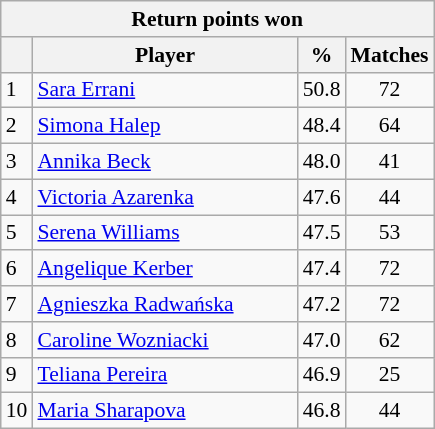<table class="wikitable sortable" style=font-size:90%>
<tr>
<th colspan=4>Return points won</th>
</tr>
<tr>
<th></th>
<th width=170>Player</th>
<th width=20>%</th>
<th>Matches</th>
</tr>
<tr>
<td>1</td>
<td> <a href='#'>Sara Errani</a></td>
<td>50.8</td>
<td align=center>72</td>
</tr>
<tr>
<td>2</td>
<td> <a href='#'>Simona Halep</a></td>
<td>48.4</td>
<td align=center>64</td>
</tr>
<tr>
<td>3</td>
<td> <a href='#'>Annika Beck</a></td>
<td>48.0</td>
<td align=center>41</td>
</tr>
<tr>
<td>4</td>
<td> <a href='#'>Victoria Azarenka</a></td>
<td>47.6</td>
<td align=center>44</td>
</tr>
<tr>
<td>5</td>
<td> <a href='#'>Serena Williams</a></td>
<td>47.5</td>
<td align=center>53</td>
</tr>
<tr>
<td>6</td>
<td> <a href='#'>Angelique Kerber</a></td>
<td>47.4</td>
<td align=center>72</td>
</tr>
<tr>
<td>7</td>
<td> <a href='#'>Agnieszka Radwańska</a></td>
<td>47.2</td>
<td align=center>72</td>
</tr>
<tr>
<td>8</td>
<td> <a href='#'>Caroline Wozniacki</a></td>
<td>47.0</td>
<td align=center>62</td>
</tr>
<tr>
<td>9</td>
<td> <a href='#'>Teliana Pereira</a></td>
<td>46.9</td>
<td align=center>25</td>
</tr>
<tr>
<td>10</td>
<td> <a href='#'>Maria Sharapova</a></td>
<td>46.8</td>
<td align=center>44</td>
</tr>
</table>
